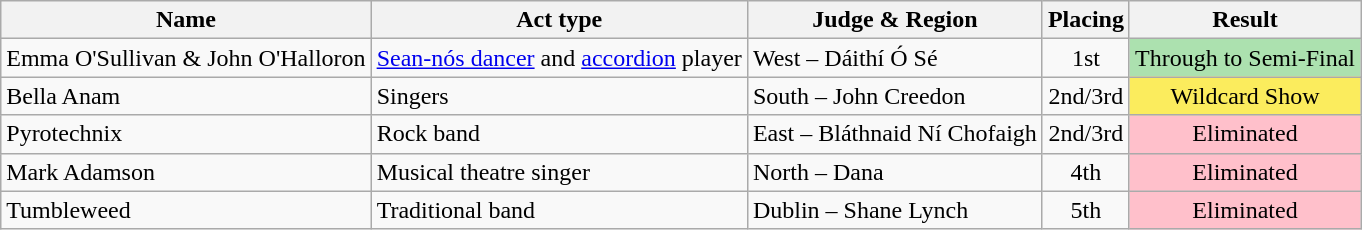<table class="wikitable">
<tr>
<th>Name</th>
<th>Act type</th>
<th>Judge & Region</th>
<th>Placing</th>
<th>Result</th>
</tr>
<tr>
<td>Emma O'Sullivan & John O'Halloron</td>
<td><a href='#'>Sean-nós dancer</a> and <a href='#'>accordion</a> player</td>
<td>West – Dáithí Ó Sé</td>
<td style="text-align:center;">1st</td>
<td style="background:#ACE1AF;" align="center">Through to Semi-Final</td>
</tr>
<tr>
<td>Bella Anam</td>
<td>Singers</td>
<td>South – John Creedon</td>
<td style="text-align:center;">2nd/3rd</td>
<td style="background:#FBEC5D;" align="center">Wildcard Show</td>
</tr>
<tr>
<td>Pyrotechnix</td>
<td>Rock band</td>
<td>East – Bláthnaid Ní Chofaigh</td>
<td style="text-align:center;">2nd/3rd</td>
<td style="background:pink" align="center">Eliminated</td>
</tr>
<tr>
<td>Mark Adamson</td>
<td>Musical theatre singer</td>
<td>North – Dana</td>
<td style="text-align:center;">4th</td>
<td style="background:pink" align="center">Eliminated</td>
</tr>
<tr>
<td>Tumbleweed</td>
<td>Traditional band</td>
<td>Dublin – Shane Lynch</td>
<td style="text-align:center;">5th</td>
<td style="background:pink" align="center">Eliminated</td>
</tr>
</table>
